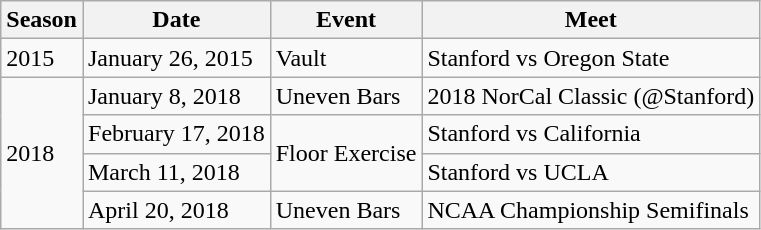<table class="wikitable">
<tr>
<th>Season</th>
<th>Date</th>
<th>Event</th>
<th>Meet</th>
</tr>
<tr>
<td>2015</td>
<td>January 26, 2015</td>
<td>Vault</td>
<td>Stanford vs Oregon State</td>
</tr>
<tr>
<td rowspan="4">2018</td>
<td>January 8, 2018</td>
<td>Uneven Bars</td>
<td>2018 NorCal Classic (@Stanford)</td>
</tr>
<tr>
<td>February 17, 2018</td>
<td rowspan="2">Floor Exercise</td>
<td>Stanford vs California</td>
</tr>
<tr>
<td>March 11, 2018</td>
<td>Stanford vs UCLA</td>
</tr>
<tr>
<td>April 20, 2018</td>
<td>Uneven Bars</td>
<td>NCAA Championship Semifinals</td>
</tr>
</table>
